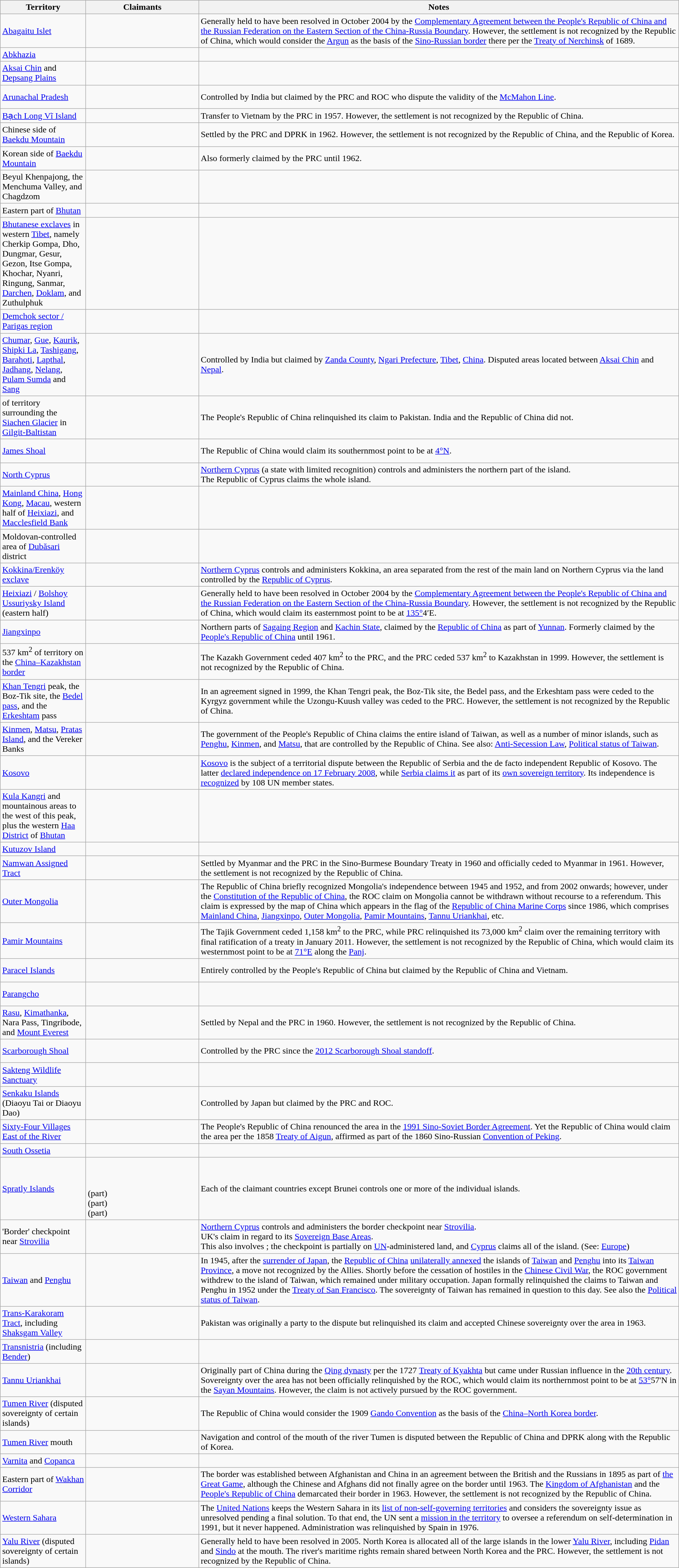<table class="wikitable sortable">
<tr>
<th style="width:150px;">Territory</th>
<th style="width:200px;">Claimants</th>
<th>Notes</th>
</tr>
<tr>
<td><a href='#'>Abagaitu Islet</a></td>
<td><em></em><br><em></em><br></td>
<td>Generally held to have been resolved in October 2004 by the <a href='#'>Complementary Agreement between the People's Republic of China and the Russian Federation on the Eastern Section of the China-Russia Boundary</a>. However, the settlement is not recognized by the Republic of China, which would consider the <a href='#'>Argun</a> as the basis of the <a href='#'>Sino-Russian border</a> there per the <a href='#'>Treaty of Nerchinsk</a> of 1689.</td>
</tr>
<tr>
<td><a href='#'>Abkhazia</a></td>
<td><strong></strong><br></td>
<td></td>
</tr>
<tr>
<td><a href='#'>Aksai Chin</a> and <a href='#'>Depsang Plains</a></td>
<td><strong></strong><br><br></td>
<td></td>
</tr>
<tr>
<td><a href='#'>Arunachal Pradesh</a></td>
<td><strong></strong><br><br></td>
<td>Controlled by India but claimed by the PRC and ROC who dispute the validity of the <a href='#'>McMahon Line</a>.</td>
</tr>
<tr>
<td><a href='#'>Bạch Long Vĩ Island</a></td>
<td><strong></strong><br></td>
<td>Transfer to Vietnam by the PRC in 1957. However, the settlement is not recognized by the Republic of China.</td>
</tr>
<tr>
<td>Chinese side of <a href='#'>Baekdu Mountain</a></td>
<td><strong><br></strong><br></td>
<td>Settled by the PRC and DPRK in 1962. However, the settlement is not recognized by the Republic of China, and the Republic of Korea.</td>
</tr>
<tr>
<td>Korean side of <a href='#'>Baekdu Mountain</a></td>
<td><strong></strong><br><br></td>
<td>Also formerly claimed by the PRC until 1962.</td>
</tr>
<tr>
<td>Beyul Khenpajong, the Menchuma Valley, and Chagdzom</td>
<td><strong></strong><br><br></td>
<td></td>
</tr>
<tr>
<td>Eastern part of <a href='#'>Bhutan</a></td>
<td><strong></strong><br></td>
<td></td>
</tr>
<tr>
<td><a href='#'>Bhutanese exclaves</a> in western <a href='#'>Tibet</a>, namely Cherkip Gompa, Dho, Dungmar, Gesur, Gezon, Itse Gompa, Khochar, Nyanri, Ringung, Sanmar, <a href='#'>Darchen</a>, <a href='#'>Doklam</a>, and Zuthulphuk</td>
<td><strong></strong><br><br><br></td>
<td></td>
</tr>
<tr>
<td><a href='#'>Demchok sector / Parigas region</a></td>
<td><em></em><br><em></em><br></td>
<td></td>
</tr>
<tr>
<td><a href='#'>Chumar</a>, <a href='#'>Gue</a>, <a href='#'>Kaurik</a>, <a href='#'>Shipki La</a>, <a href='#'>Tashigang</a>,  <a href='#'>Barahoti</a>, <a href='#'>Lapthal</a>, <a href='#'>Jadhang</a>, <a href='#'>Nelang</a>, <a href='#'>Pulam Sumda</a> and <a href='#'>Sang</a></td>
<td><strong></strong><br><br></td>
<td>Controlled by India but claimed by <a href='#'>Zanda County</a>, <a href='#'>Ngari Prefecture</a>, <a href='#'>Tibet</a>, <a href='#'>China</a>. Disputed areas located between <a href='#'>Aksai Chin</a> and <a href='#'>Nepal</a>.</td>
</tr>
<tr>
<td> of territory surrounding the <a href='#'>Siachen Glacier</a> in <a href='#'>Gilgit-Baltistan</a></td>
<td><em></em><br><em></em><br></td>
<td>The People's Republic of China relinquished its claim to Pakistan. India and the Republic of China did not.</td>
</tr>
<tr>
<td><a href='#'>James Shoal</a></td>
<td><strong></strong><br><br></td>
<td>The Republic of China would claim its southernmost point to be at <a href='#'>4°N</a>.</td>
</tr>
<tr>
<td><a href='#'>North Cyprus</a></td>
<td><strong></strong><br></td>
<td><a href='#'>Northern Cyprus</a> (a state with limited recognition) controls and administers the northern part of the island.<br>The Republic of Cyprus claims the whole island.</td>
</tr>
<tr>
<td><a href='#'>Mainland China</a>, <a href='#'>Hong Kong</a>, <a href='#'>Macau</a>, western half of <a href='#'>Heixiazi</a>, and <a href='#'>Macclesfield Bank</a></td>
<td><strong></strong><br></td>
<td></td>
</tr>
<tr>
<td>Moldovan-controlled area of <a href='#'>Dubăsari</a> district</td>
<td><strong></strong><br></td>
<td></td>
</tr>
<tr>
<td><a href='#'>Kokkina/Erenköy exclave</a></td>
<td><strong></strong><br></td>
<td><a href='#'>Northern Cyprus</a> controls and administers Kokkina, an area separated from the rest of the main land on Northern Cyprus via the land controlled by the <a href='#'>Republic of Cyprus</a>.</td>
</tr>
<tr>
<td><a href='#'>Heixiazi</a> / <a href='#'>Bolshoy Ussuriysky Island</a><br>(eastern half)</td>
<td><strong></strong><br></td>
<td>Generally held to have been resolved in October 2004 by the <a href='#'>Complementary Agreement between the People's Republic of China and the Russian Federation on the Eastern Section of the China-Russia Boundary</a>. However, the settlement is not recognized by the Republic of China, which would claim its easternmost point to be at <a href='#'>135°</a>4′E.</td>
</tr>
<tr>
<td><a href='#'>Jiangxinpo</a></td>
<td><strong></strong><br></td>
<td>Northern parts of <a href='#'>Sagaing Region</a> and <a href='#'>Kachin State</a>, claimed by the <a href='#'>Republic of China</a> as part of <a href='#'>Yunnan</a>. Formerly claimed by the <a href='#'>People's Republic of China</a> until 1961.</td>
</tr>
<tr>
<td>537 km<sup>2</sup> of territory on the <a href='#'>China–Kazakhstan border</a></td>
<td><strong></strong><br></td>
<td>The Kazakh Government ceded 407 km<sup>2</sup> to the PRC, and the PRC ceded 537 km<sup>2</sup> to Kazakhstan in 1999. However, the settlement is not recognized by the Republic of China.</td>
</tr>
<tr>
<td><a href='#'>Khan Tengri</a> peak, the Boz-Tik site, the <a href='#'>Bedel pass</a>, and the <a href='#'>Erkeshtam</a> pass</td>
<td><strong></strong><br></td>
<td>In an agreement signed in 1999, the Khan Tengri peak, the Boz-Tik site, the Bedel pass, and the Erkeshtam pass were ceded to the Kyrgyz government while the Uzongu-Kuush valley was ceded to the PRC. However, the settlement is not recognized by the Republic of China.</td>
</tr>
<tr>
<td><a href='#'>Kinmen</a>, <a href='#'>Matsu</a>, <a href='#'>Pratas Island</a>, and the Vereker Banks</td>
<td><strong></strong><br></td>
<td>The government of the People's Republic of China claims the entire island of Taiwan, as well as a number of minor islands, such as <a href='#'>Penghu</a>, <a href='#'>Kinmen</a>, and <a href='#'>Matsu</a>, that are controlled by the Republic of China. See also: <a href='#'>Anti-Secession Law</a>, <a href='#'>Political status of Taiwan</a>.</td>
</tr>
<tr>
<td><a href='#'>Kosovo</a></td>
<td><strong></strong><br></td>
<td><a href='#'>Kosovo</a> is the subject of a territorial dispute between the Republic of Serbia and the de facto independent Republic of Kosovo. The latter <a href='#'>declared independence on 17 February 2008</a>, while <a href='#'>Serbia claims it</a> as part of its <a href='#'>own sovereign territory</a>. Its independence is <a href='#'>recognized</a> by 108 UN member states.</td>
</tr>
<tr>
<td><a href='#'>Kula Kangri</a> and mountainous areas to the west of this peak, plus the western <a href='#'>Haa District</a> of <a href='#'>Bhutan</a></td>
<td><em></em><br><em></em><br></td>
<td></td>
</tr>
<tr>
<td><a href='#'>Kutuzov Island</a></td>
<td><strong></strong><br></td>
<td></td>
</tr>
<tr>
<td><a href='#'>Namwan Assigned Tract</a></td>
<td><strong></strong><br></td>
<td>Settled by Myanmar and the PRC in the Sino-Burmese Boundary Treaty in 1960 and officially ceded to Myanmar in 1961. However, the settlement is not recognized by the Republic of China.</td>
</tr>
<tr>
<td><a href='#'>Outer Mongolia</a></td>
<td><strong></strong><br></td>
<td>The Republic of China briefly recognized Mongolia's independence between 1945 and 1952, and from 2002 onwards; however, under the <a href='#'>Constitution of the Republic of China</a>, the ROC claim on Mongolia cannot be withdrawn without recourse to a referendum. This claim is expressed by the map of China which appears in the flag of the <a href='#'>Republic of China Marine Corps</a> since 1986, which comprises <a href='#'>Mainland China</a>, <a href='#'>Jiangxinpo</a>, <a href='#'>Outer Mongolia</a>, <a href='#'>Pamir Mountains</a>, <a href='#'>Tannu Uriankhai</a>, etc.</td>
</tr>
<tr>
<td><a href='#'>Pamir Mountains</a></td>
<td><strong></strong><br></td>
<td>The Tajik Government ceded 1,158 km<sup>2</sup> to the PRC, while PRC relinquished its 73,000 km<sup>2</sup> claim over the remaining territory with final ratification of a treaty in January 2011. However, the settlement is not recognized by the Republic of China, which would claim its westernmost point to be at <a href='#'>71°E</a> along the <a href='#'>Panj</a>.</td>
</tr>
<tr>
<td><a href='#'>Paracel Islands</a></td>
<td><strong></strong><br><br></td>
<td>Entirely controlled by the People's Republic of China but claimed by the Republic of China and Vietnam.</td>
</tr>
<tr>
<td><a href='#'>Parangcho</a></td>
<td><strong><br></strong><br></td>
<td></td>
</tr>
<tr>
<td><a href='#'>Rasu</a>, <a href='#'>Kimathanka</a>, Nara Pass, Tingribode, and <a href='#'>Mount Everest</a></td>
<td><strong></strong><br></td>
<td>Settled by Nepal and the PRC in 1960. However, the settlement is not recognized by the Republic of China.</td>
</tr>
<tr>
<td><a href='#'>Scarborough Shoal</a></td>
<td><strong></strong><br><br></td>
<td>Controlled by the PRC since the <a href='#'>2012 Scarborough Shoal standoff</a>.</td>
</tr>
<tr>
<td><a href='#'>Sakteng Wildlife Sanctuary</a></td>
<td><strong></strong><br><br></td>
<td></td>
</tr>
<tr>
<td><a href='#'>Senkaku Islands</a> (Diaoyu Tai or Diaoyu Dao)</td>
<td><strong></strong><br><br></td>
<td>Controlled by Japan but claimed by the PRC and ROC.</td>
</tr>
<tr>
<td><a href='#'>Sixty-Four Villages East of the River</a></td>
<td><strong></strong><br></td>
<td>The People's Republic of China renounced the area in the <a href='#'>1991 Sino-Soviet Border Agreement</a>. Yet the Republic of China would claim the area per the 1858 <a href='#'>Treaty of Aigun</a>, affirmed as part of the 1860 Sino-Russian <a href='#'>Convention of Peking</a>.</td>
</tr>
<tr>
<td><a href='#'>South Ossetia</a></td>
<td><strong></strong><br></td>
<td></td>
</tr>
<tr>
<td><a href='#'>Spratly Islands</a></td>
<td><em></em><br><em></em><br><em></em><br><em></em> (part)<br><em></em> (part)<br> (part)</td>
<td>Each of the claimant countries except Brunei controls one or more of the individual islands.</td>
</tr>
<tr>
<td>'Border' checkpoint near <a href='#'>Strovilia</a></td>
<td><em></em><br><em></em></td>
<td><a href='#'>Northern Cyprus</a> controls and administers the border checkpoint near <a href='#'>Strovilia</a>.<br> UK's claim in regard to its <a href='#'>Sovereign Base Areas</a>.<br>This also involves ; the checkpoint is partially on <a href='#'>UN</a>-administered land, and <a href='#'>Cyprus</a> claims all of the island. (See: <a href='#'>Europe</a>)</td>
</tr>
<tr>
<td><a href='#'>Taiwan</a> and <a href='#'>Penghu</a></td>
<td><strong></strong><br></td>
<td>In 1945, after the <a href='#'>surrender of Japan</a>, the <a href='#'>Republic of China</a> <a href='#'>unilaterally annexed</a> the islands of <a href='#'>Taiwan</a> and <a href='#'>Penghu</a> into its <a href='#'>Taiwan Province</a>, a move not recognized by the Allies. Shortly before the cessation of hostiles in the <a href='#'>Chinese Civil War</a>, the ROC government withdrew to the island of Taiwan, which remained under military occupation. Japan formally relinquished the claims to Taiwan and Penghu in 1952 under the <a href='#'>Treaty of San Francisco</a>. The sovereignty of Taiwan has remained in question to this day. See also the <a href='#'>Political status of Taiwan</a>.</td>
</tr>
<tr>
<td><a href='#'>Trans-Karakoram Tract</a>, including <a href='#'>Shaksgam Valley</a></td>
<td><strong></strong><br><br></td>
<td>Pakistan was originally a party to the dispute but relinquished its claim and accepted Chinese sovereignty over the area in 1963.</td>
</tr>
<tr>
<td><a href='#'>Transnistria</a> (including <a href='#'>Bender</a>)</td>
<td><strong></strong><br></td>
<td></td>
</tr>
<tr>
<td><a href='#'>Tannu Uriankhai</a></td>
<td><strong></strong><br></td>
<td>Originally part of China during the <a href='#'>Qing dynasty</a> per the 1727 <a href='#'>Treaty of Kyakhta</a> but came under Russian influence in the <a href='#'>20th century</a>. Sovereignty over the area has not been officially relinquished by the ROC, which would claim its northernmost point to be at <a href='#'>53°</a>57'N in the <a href='#'>Sayan Mountains</a>. However, the claim is not actively pursued by the ROC government.</td>
</tr>
<tr>
<td><a href='#'>Tumen River</a> (disputed sovereignty of certain islands)</td>
<td><em></em><br><em></em><br><br></td>
<td>The Republic of China would consider the 1909 <a href='#'>Gando Convention</a> as the basis of the <a href='#'>China–North Korea border</a>.</td>
</tr>
<tr>
<td><a href='#'>Tumen River</a> mouth</td>
<td><strong></strong><br><br></td>
<td>Navigation and control of the mouth of the river Tumen is disputed between the Republic of China and DPRK along with the Republic of Korea.</td>
</tr>
<tr>
<td><a href='#'>Varnita</a> and <a href='#'>Copanca</a></td>
<td><strong></strong><br></td>
<td></td>
</tr>
<tr>
<td>Eastern part of <a href='#'>Wakhan Corridor</a></td>
<td><strong></strong><br></td>
<td>The border was established between Afghanistan and China in an agreement between the British and the Russians in 1895 as part of <a href='#'>the Great Game</a>, although the Chinese and Afghans did not finally agree on the border until 1963. The <a href='#'>Kingdom of Afghanistan</a> and the <a href='#'>People's Republic of China</a> demarcated their border in 1963. However, the settlement is not recognized by the Republic of China.</td>
</tr>
<tr>
<td><a href='#'>Western Sahara</a></td>
<td><em></em><br><em></em></td>
<td>The <a href='#'>United Nations</a> keeps the Western Sahara in its <a href='#'>list of non-self-governing territories</a> and considers the sovereignty issue as unresolved pending a final solution. To that end, the UN sent a <a href='#'>mission in the territory</a> to oversee a referendum on self-determination in 1991, but it never happened. Administration was relinquished by Spain in 1976.</td>
</tr>
<tr>
<td><a href='#'>Yalu River</a> (disputed sovereignty of certain islands)</td>
<td><em></em><br><em></em><br><br></td>
<td>Generally held to have been resolved in 2005. North Korea is allocated all of the large islands in the lower <a href='#'>Yalu River</a>, including <a href='#'>Pidan</a> and <a href='#'>Sindo</a> at the mouth. The river's maritime rights remain shared between North Korea and the PRC. However, the settlement is not recognized by the Republic of China.</td>
</tr>
</table>
